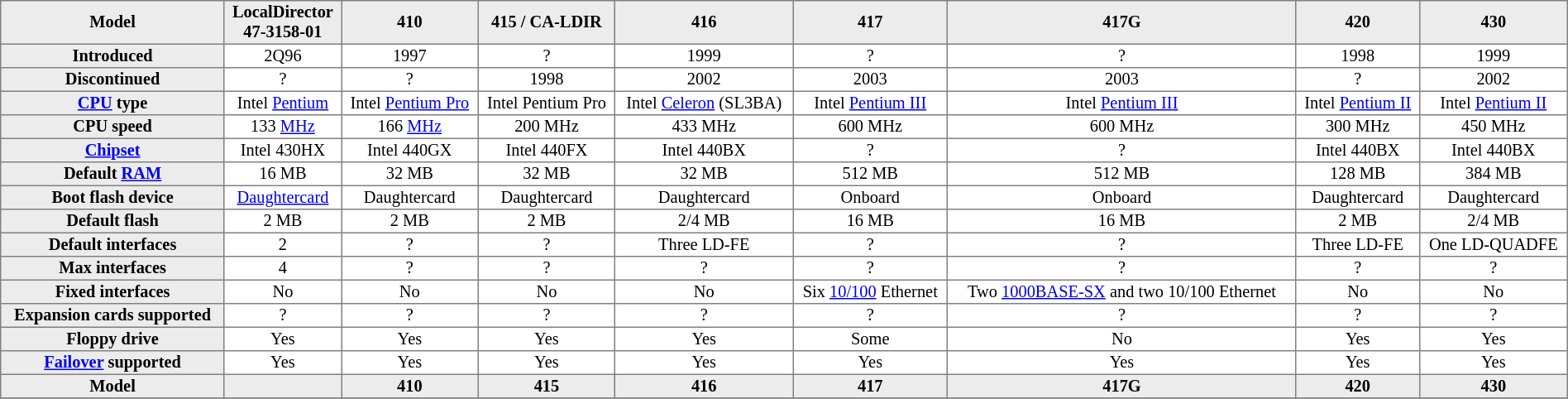<table border="1" cellpadding="1" cellspacing="0" style="font-size: 85%; border: gray solid 1px; border-collapse: collapse; text-align: center; width: 100%">
<tr style="background: #ececec;">
<th style="background: #ececec;">Model</th>
<th style="background: #ececec;">LocalDirector<br>47-3158-01</th>
<th style="background: #ececec;">410</th>
<th style="background: #ececec;">415 / CA-LDIR</th>
<th style="background: #ececec;">416</th>
<th style="background: #ececec;">417</th>
<th style="background: #ececec;">417G</th>
<th style="background: #ececec;">420</th>
<th style="background: #ececec;">430</th>
</tr>
<tr>
<th style="background: #ececec;">Introduced</th>
<td>2Q96</td>
<td>1997</td>
<td>?</td>
<td>1999</td>
<td>?</td>
<td>?</td>
<td>1998</td>
<td>1999</td>
</tr>
<tr>
<th style="background: #ececec;">Discontinued</th>
<td>?</td>
<td>?</td>
<td>1998</td>
<td>2002</td>
<td>2003</td>
<td>2003</td>
<td>?</td>
<td>2002</td>
</tr>
<tr>
<th style="background: #ececec;"><a href='#'>CPU</a> type</th>
<td>Intel <a href='#'>Pentium</a></td>
<td>Intel <a href='#'>Pentium Pro</a></td>
<td>Intel Pentium Pro</td>
<td>Intel <a href='#'>Celeron</a> (SL3BA)</td>
<td>Intel <a href='#'>Pentium III</a></td>
<td>Intel <a href='#'>Pentium III</a></td>
<td>Intel <a href='#'>Pentium II</a></td>
<td>Intel <a href='#'>Pentium II</a></td>
</tr>
<tr>
<th style="background: #ececec;">CPU speed</th>
<td>133 <a href='#'>MHz</a></td>
<td>166 <a href='#'>MHz</a></td>
<td>200 MHz</td>
<td>433 MHz</td>
<td>600 MHz</td>
<td>600 MHz</td>
<td>300 MHz</td>
<td>450 MHz</td>
</tr>
<tr>
<th style="background: #ececec;"><a href='#'>Chipset</a></th>
<td>Intel 430HX</td>
<td>Intel 440GX</td>
<td>Intel 440FX</td>
<td>Intel 440BX</td>
<td>?</td>
<td>?</td>
<td>Intel 440BX</td>
<td>Intel 440BX</td>
</tr>
<tr>
<th style="background: #ececec;">Default <a href='#'>RAM</a></th>
<td>16 MB</td>
<td>32 MB</td>
<td>32 MB</td>
<td>32 MB</td>
<td>512 MB</td>
<td>512 MB</td>
<td>128 MB</td>
<td>384 MB</td>
</tr>
<tr>
<th style="background: #ececec;">Boot flash device</th>
<td><a href='#'>Daughtercard</a></td>
<td>Daughtercard</td>
<td>Daughtercard</td>
<td>Daughtercard</td>
<td>Onboard</td>
<td>Onboard</td>
<td>Daughtercard</td>
<td>Daughtercard</td>
</tr>
<tr>
<th style="background: #ececec;">Default flash</th>
<td>2 MB</td>
<td>2 MB</td>
<td>2 MB</td>
<td>2/4 MB</td>
<td>16 MB</td>
<td>16 MB</td>
<td>2 MB</td>
<td>2/4 MB</td>
</tr>
<tr>
<th style="background: #ececec;">Default interfaces</th>
<td>2</td>
<td>?</td>
<td>?</td>
<td>Three LD-FE</td>
<td>?</td>
<td>?</td>
<td>Three LD-FE</td>
<td>One LD-QUADFE</td>
</tr>
<tr>
<th style="background: #ececec;">Max interfaces</th>
<td>4</td>
<td>?</td>
<td>?</td>
<td>?</td>
<td>?</td>
<td>?</td>
<td>?</td>
<td>?</td>
</tr>
<tr>
<th style="background: #ececec;">Fixed interfaces</th>
<td>No</td>
<td>No</td>
<td>No</td>
<td>No</td>
<td>Six <a href='#'>10/100</a> Ethernet</td>
<td>Two <a href='#'>1000BASE-SX</a> and two 10/100 Ethernet</td>
<td>No</td>
<td>No</td>
</tr>
<tr>
<th style="background: #ececec;">Expansion cards supported</th>
<td>?</td>
<td>?</td>
<td>?</td>
<td>?</td>
<td>?</td>
<td>?</td>
<td>?</td>
<td>?</td>
</tr>
<tr>
<th style="background: #ececec;">Floppy drive</th>
<td>Yes</td>
<td>Yes</td>
<td>Yes</td>
<td>Yes</td>
<td>Some</td>
<td>No</td>
<td>Yes</td>
<td>Yes</td>
</tr>
<tr>
<th style="background: #ececec;"><a href='#'>Failover</a> supported</th>
<td>Yes</td>
<td>Yes</td>
<td>Yes</td>
<td>Yes</td>
<td>Yes</td>
<td>Yes</td>
<td>Yes</td>
<td>Yes</td>
</tr>
<tr>
<th style="background: #ececec;">Model</th>
<th style="background: #ececec;"></th>
<th style="background: #ececec;">410</th>
<th style="background: #ececec;">415</th>
<th style="background: #ececec;">416</th>
<th style="background: #ececec;">417</th>
<th style="background: #ececec;">417G</th>
<th style="background: #ececec;">420</th>
<th style="background: #ececec;">430</th>
</tr>
<tr>
</tr>
</table>
